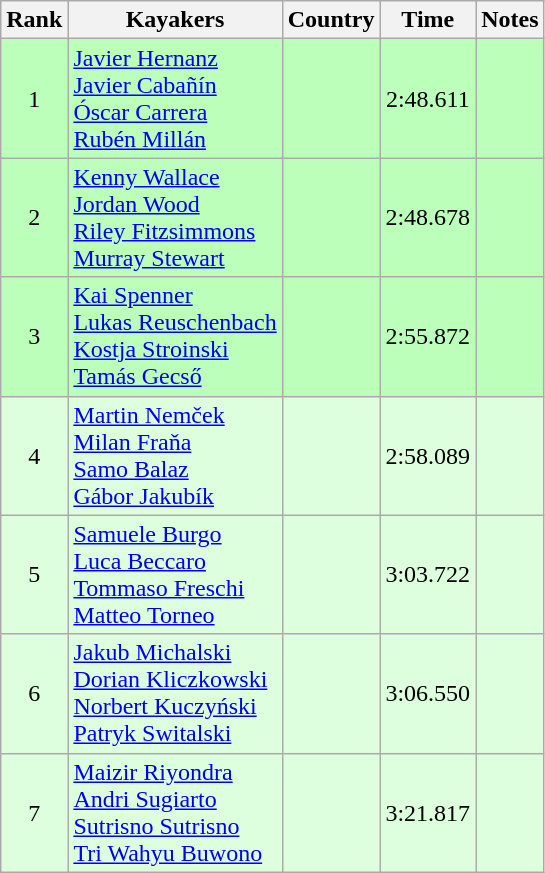<table class="wikitable" style="text-align:center">
<tr>
<th>Rank</th>
<th>Kayakers</th>
<th>Country</th>
<th>Time</th>
<th>Notes</th>
</tr>
<tr bgcolor=bbffbb>
<td>1</td>
<td align="left"><a href='#'>Javier Hernanz</a><br><a href='#'>Javier Cabañín</a><br><a href='#'>Óscar Carrera</a><br><a href='#'>Rubén Millán</a></td>
<td align="left"></td>
<td>2:48.611</td>
<td></td>
</tr>
<tr bgcolor=bbffbb>
<td>2</td>
<td align="left"><a href='#'>Kenny Wallace</a><br><a href='#'>Jordan Wood</a><br><a href='#'>Riley Fitzsimmons</a><br><a href='#'>Murray Stewart</a></td>
<td align="left"></td>
<td>2:48.678</td>
<td></td>
</tr>
<tr bgcolor=bbffbb>
<td>3</td>
<td align="left"><a href='#'>Kai Spenner</a><br><a href='#'>Lukas Reuschenbach</a><br><a href='#'>Kostja Stroinski</a><br><a href='#'>Tamás Gecső</a></td>
<td align="left"></td>
<td>2:55.872</td>
<td></td>
</tr>
<tr bgcolor=ddffdd>
<td>4</td>
<td align="left"><a href='#'>Martin Nemček</a><br><a href='#'>Milan Fraňa</a><br><a href='#'>Samo Balaz</a><br><a href='#'>Gábor Jakubík</a></td>
<td align="left"></td>
<td>2:58.089</td>
<td></td>
</tr>
<tr bgcolor=ddffdd>
<td>5</td>
<td align="left"><a href='#'>Samuele Burgo</a><br><a href='#'>Luca Beccaro</a><br><a href='#'>Tommaso Freschi</a><br><a href='#'>Matteo Torneo</a></td>
<td align="left"></td>
<td>3:03.722</td>
<td></td>
</tr>
<tr bgcolor=ddffdd>
<td>6</td>
<td align="left"><a href='#'>Jakub Michalski</a><br><a href='#'>Dorian Kliczkowski</a><br><a href='#'>Norbert Kuczyński</a><br><a href='#'>Patryk Switalski</a></td>
<td align="left"></td>
<td>3:06.550</td>
<td></td>
</tr>
<tr bgcolor=ddffdd>
<td>7</td>
<td align="left"><a href='#'>Maizir Riyondra</a><br><a href='#'>Andri Sugiarto</a><br><a href='#'>Sutrisno Sutrisno</a><br><a href='#'>Tri Wahyu Buwono</a></td>
<td align="left"></td>
<td>3:21.817</td>
<td></td>
</tr>
</table>
